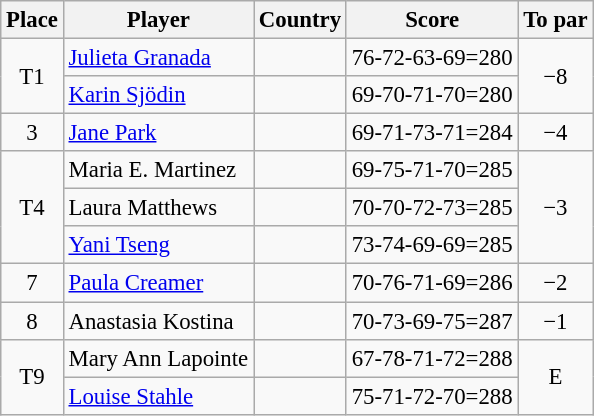<table class="wikitable" style="font-size:95%;">
<tr>
<th>Place</th>
<th>Player</th>
<th>Country</th>
<th>Score</th>
<th>To par</th>
</tr>
<tr>
<td rowspan=2 align=center>T1</td>
<td><a href='#'>Julieta Granada</a></td>
<td></td>
<td>76-72-63-69=280</td>
<td rowspan=2 align=center>−8</td>
</tr>
<tr>
<td><a href='#'>Karin Sjödin</a></td>
<td></td>
<td>69-70-71-70=280</td>
</tr>
<tr>
<td align=center>3</td>
<td><a href='#'>Jane Park</a></td>
<td></td>
<td>69-71-73-71=284</td>
<td align=center>−4</td>
</tr>
<tr>
<td rowspan=3 align=center>T4</td>
<td>Maria E. Martinez</td>
<td></td>
<td>69-75-71-70=285</td>
<td rowspan=3 align=center>−3</td>
</tr>
<tr>
<td>Laura Matthews</td>
<td></td>
<td>70-70-72-73=285</td>
</tr>
<tr>
<td><a href='#'>Yani Tseng</a></td>
<td></td>
<td>73-74-69-69=285</td>
</tr>
<tr>
<td align=center>7</td>
<td><a href='#'>Paula Creamer</a></td>
<td></td>
<td>70-76-71-69=286</td>
<td align=center>−2</td>
</tr>
<tr>
<td align=center>8</td>
<td>Anastasia Kostina</td>
<td></td>
<td>70-73-69-75=287</td>
<td align=center>−1</td>
</tr>
<tr>
<td rowspan=2 align=center>T9</td>
<td>Mary Ann Lapointe</td>
<td></td>
<td>67-78-71-72=288</td>
<td rowspan=2 align=center>E</td>
</tr>
<tr>
<td><a href='#'>Louise Stahle</a></td>
<td></td>
<td>75-71-72-70=288</td>
</tr>
</table>
